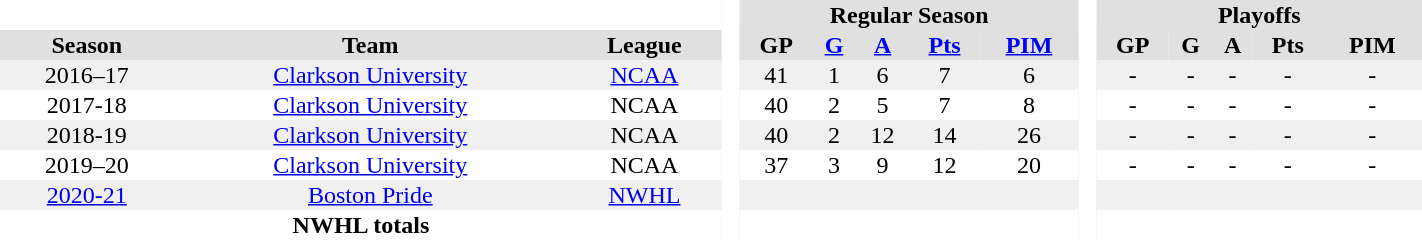<table border="0" cellpadding="1" cellspacing="0" style="text-align:center; width:75%">
<tr bgcolor="#e0e0e0">
<th colspan="3"  bgcolor="#ffffff"> </th>
<th rowspan="99" bgcolor="#ffffff"> </th>
<th colspan="5">Regular Season</th>
<th rowspan="99" bgcolor="#ffffff"> </th>
<th colspan="5">Playoffs</th>
</tr>
<tr bgcolor="#e0e0e0">
<th>Season</th>
<th>Team</th>
<th>League</th>
<th>GP</th>
<th><a href='#'>G</a></th>
<th><a href='#'>A</a></th>
<th><a href='#'>Pts</a></th>
<th><a href='#'>PIM</a></th>
<th>GP</th>
<th>G</th>
<th>A</th>
<th>Pts</th>
<th>PIM</th>
</tr>
<tr>
</tr>
<tr bgcolor="#f0f0f0">
<td>2016–17</td>
<td><a href='#'>Clarkson University</a></td>
<td><a href='#'>NCAA</a></td>
<td>41</td>
<td>1</td>
<td>6</td>
<td>7</td>
<td>6</td>
<td>-</td>
<td>-</td>
<td>-</td>
<td>-</td>
<td>-</td>
</tr>
<tr>
<td>2017-18</td>
<td><a href='#'>Clarkson University</a></td>
<td>NCAA</td>
<td>40</td>
<td>2</td>
<td>5</td>
<td>7</td>
<td>8</td>
<td>-</td>
<td>-</td>
<td>-</td>
<td>-</td>
<td>-</td>
</tr>
<tr bgcolor="#f0f0f0">
<td>2018-19</td>
<td><a href='#'>Clarkson University</a></td>
<td>NCAA</td>
<td>40</td>
<td>2</td>
<td>12</td>
<td>14</td>
<td>26</td>
<td>-</td>
<td>-</td>
<td>-</td>
<td>-</td>
<td>-</td>
</tr>
<tr>
<td>2019–20</td>
<td><a href='#'>Clarkson University</a></td>
<td>NCAA</td>
<td>37</td>
<td>3</td>
<td>9</td>
<td>12</td>
<td>20</td>
<td>-</td>
<td>-</td>
<td>-</td>
<td>-</td>
<td>-</td>
</tr>
<tr bgcolor="#f0f0f0">
<td><a href='#'>2020-21</a></td>
<td><a href='#'>Boston Pride</a></td>
<td><a href='#'>NWHL</a></td>
<td></td>
<td></td>
<td></td>
<td></td>
<td></td>
<td></td>
<td></td>
<td></td>
<td></td>
<td></td>
</tr>
<tr>
<th colspan="3">NWHL totals</th>
<th></th>
<th></th>
<th></th>
<th></th>
<th></th>
<th></th>
<th></th>
<th></th>
<th></th>
<th></th>
</tr>
</table>
